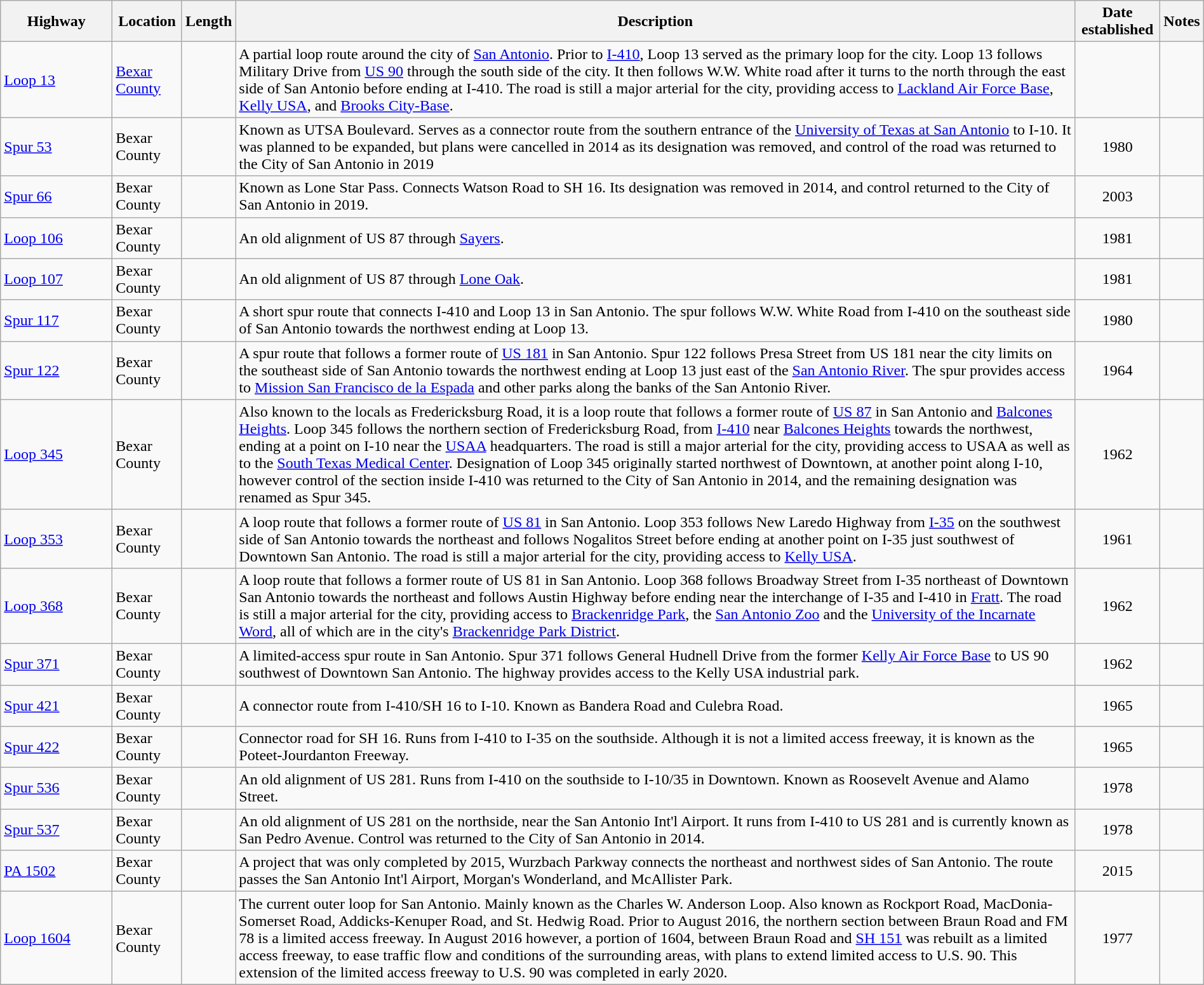<table class="sortable wikitable" style="margin:auto;">
<tr>
<th width=110>Highway</th>
<th>Location</th>
<th>Length</th>
<th class="unsortable">Description</th>
<th>Date established</th>
<th>Notes</th>
</tr>
<tr>
<td> <a href='#'>Loop 13</a></td>
<td><a href='#'>Bexar County</a></td>
<td></td>
<td>A partial loop route around the city of <a href='#'>San Antonio</a>. Prior to <a href='#'>I-410</a>, Loop 13 served as the primary loop for the city. Loop 13 follows Military Drive from <a href='#'>US 90</a> through the south side of the city.  It then follows W.W. White road after it turns to the north through the east side of San Antonio before ending at I-410.  The road is still a major arterial for the city, providing access to <a href='#'>Lackland Air Force Base</a>, <a href='#'>Kelly USA</a>, and <a href='#'>Brooks City-Base</a>.</td>
<td align="center"></td>
<td align="center"></td>
</tr>
<tr>
<td> <a href='#'>Spur 53</a></td>
<td>Bexar County</td>
<td></td>
<td>Known as UTSA Boulevard. Serves as a connector route from the southern entrance of the <a href='#'>University of Texas at San Antonio</a> to I-10. It was planned to be expanded, but plans were cancelled in 2014 as its designation was removed, and control of the road was returned to the City of San Antonio in 2019</td>
<td align="center">1980</td>
<td align="center"></td>
</tr>
<tr>
<td> <a href='#'>Spur 66</a></td>
<td>Bexar County</td>
<td></td>
<td>Known as Lone Star Pass. Connects Watson Road to SH 16. Its designation was removed in 2014, and control returned to the City of San Antonio in 2019.</td>
<td align="center">2003</td>
<td align="center"></td>
</tr>
<tr>
<td> <a href='#'>Loop 106</a></td>
<td>Bexar County</td>
<td></td>
<td>An old alignment of US 87 through <a href='#'>Sayers</a>.</td>
<td align="center">1981</td>
<td align="center"></td>
</tr>
<tr>
<td> <a href='#'>Loop 107</a></td>
<td>Bexar County</td>
<td></td>
<td>An old alignment of US 87 through <a href='#'>Lone Oak</a>.</td>
<td align="center">1981</td>
<td align="center"></td>
</tr>
<tr>
<td> <a href='#'>Spur 117</a></td>
<td>Bexar County</td>
<td></td>
<td>A short spur route that connects I-410 and Loop 13 in San Antonio. The spur follows W.W. White Road from I-410 on the southeast side of San Antonio towards the northwest ending at Loop 13.</td>
<td align="center">1980</td>
<td align="center"></td>
</tr>
<tr>
<td> <a href='#'>Spur 122</a></td>
<td>Bexar County</td>
<td></td>
<td>A spur route that follows a former route of <a href='#'>US 181</a> in San Antonio. Spur 122 follows Presa Street from US 181 near the city limits on the southeast side of San Antonio towards the northwest ending at Loop 13 just east of the <a href='#'>San Antonio River</a>.  The spur provides access to <a href='#'>Mission San Francisco de la Espada</a> and other parks along the banks of the San Antonio River.</td>
<td align="center">1964</td>
<td align="center"></td>
</tr>
<tr>
<td> <a href='#'>Loop 345</a></td>
<td>Bexar County</td>
<td></td>
<td>Also known to the locals as Fredericksburg Road, it is a loop route that follows a former route of <a href='#'>US 87</a> in San Antonio and <a href='#'>Balcones Heights</a>. Loop 345 follows the northern section of Fredericksburg Road, from <a href='#'>I-410</a> near <a href='#'>Balcones Heights</a> towards the northwest, ending at a point on I-10 near the <a href='#'>USAA</a> headquarters.  The road is still a major arterial for the city, providing access to USAA as well as to the <a href='#'>South Texas Medical Center</a>. Designation of Loop 345 originally started northwest of Downtown, at another point along I-10, however control of the section inside I-410 was returned to the City of San Antonio in 2014, and the remaining designation was renamed as Spur 345.</td>
<td align="center">1962</td>
<td align="center"></td>
</tr>
<tr>
<td> <a href='#'>Loop 353</a></td>
<td>Bexar County</td>
<td></td>
<td>A loop route that follows a former route of <a href='#'>US 81</a> in San Antonio. Loop 353 follows New Laredo Highway from <a href='#'>I-35</a> on the southwest side of San Antonio towards the northeast and follows Nogalitos Street before ending at another point on I-35 just southwest of Downtown San Antonio.  The road is still a major arterial for the city, providing access to <a href='#'>Kelly USA</a>.</td>
<td align="center">1961</td>
<td align="center"></td>
</tr>
<tr>
<td> <a href='#'>Loop 368</a></td>
<td>Bexar County</td>
<td></td>
<td>A loop route that follows a former route of US 81 in San Antonio. Loop 368 follows Broadway Street from I-35 northeast of Downtown San Antonio towards the northeast and follows Austin Highway before ending near the interchange of I-35 and I-410 in <a href='#'>Fratt</a>.  The road is still a major arterial for the city, providing access to <a href='#'>Brackenridge Park</a>, the <a href='#'>San Antonio Zoo</a> and the <a href='#'>University of the Incarnate Word</a>, all of which are in the city's <a href='#'>Brackenridge Park District</a>.</td>
<td align="center">1962</td>
<td align="center"></td>
</tr>
<tr>
<td> <a href='#'>Spur 371</a></td>
<td>Bexar County</td>
<td></td>
<td>A limited-access spur route in San Antonio. Spur 371 follows General Hudnell Drive from the former <a href='#'>Kelly Air Force Base</a> to US 90 southwest of Downtown San Antonio.  The highway provides access to the Kelly USA industrial park.</td>
<td align="center">1962</td>
<td align="center"></td>
</tr>
<tr>
<td> <a href='#'>Spur 421</a></td>
<td>Bexar County</td>
<td></td>
<td>A connector route from I-410/SH 16 to I-10. Known as Bandera Road and Culebra Road.</td>
<td align="center">1965</td>
<td align="center"></td>
</tr>
<tr>
<td> <a href='#'>Spur 422</a></td>
<td>Bexar County</td>
<td></td>
<td>Connector road for SH 16. Runs from I-410 to I-35 on the southside. Although it is not a limited access freeway, it is known as the Poteet-Jourdanton Freeway.</td>
<td align="center">1965</td>
<td align="center"></td>
</tr>
<tr>
<td> <a href='#'>Spur 536</a></td>
<td>Bexar County</td>
<td></td>
<td>An old alignment of US 281. Runs from I-410 on the southside to I-10/35 in Downtown. Known as Roosevelt Avenue and Alamo Street.</td>
<td align="center">1978</td>
<td align="center"></td>
</tr>
<tr>
<td> <a href='#'>Spur 537</a></td>
<td>Bexar County</td>
<td></td>
<td>An old alignment of US 281 on the northside, near the San Antonio Int'l Airport. It runs from I-410 to US 281 and is currently known as San Pedro Avenue. Control was returned to the City of San Antonio in 2014.</td>
<td align="center">1978</td>
<td align="center"></td>
</tr>
<tr>
<td> <a href='#'>PA 1502</a></td>
<td>Bexar County</td>
<td></td>
<td>A project that was only completed by 2015, Wurzbach Parkway connects the northeast and northwest sides of San Antonio. The route passes the San Antonio Int'l Airport, Morgan's Wonderland, and McAllister Park.</td>
<td align="center">2015</td>
</tr>
<tr>
<td> <a href='#'>Loop 1604</a></td>
<td>Bexar County</td>
<td></td>
<td>The current outer loop for San Antonio. Mainly known as the Charles W. Anderson Loop. Also known as Rockport Road, MacDonia-Somerset Road, Addicks-Kenuper Road, and St. Hedwig Road. Prior to August 2016, the northern section between Braun Road and FM 78 is a limited access freeway. In August 2016 however, a portion of 1604, between Braun Road and <a href='#'>SH 151</a> was rebuilt as a limited access freeway, to ease traffic flow and conditions of the surrounding areas, with plans to extend limited access to U.S. 90. This extension of the limited access freeway to U.S. 90 was completed in early 2020.</td>
<td align="center">1977</td>
<td align="center"></td>
</tr>
<tr>
</tr>
</table>
